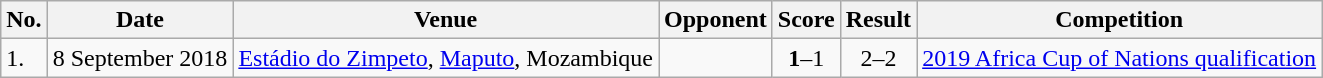<table class="wikitable" style="font-size:100%;">
<tr>
<th>No.</th>
<th>Date</th>
<th>Venue</th>
<th>Opponent</th>
<th>Score</th>
<th>Result</th>
<th>Competition</th>
</tr>
<tr>
<td>1.</td>
<td>8 September 2018</td>
<td><a href='#'>Estádio do Zimpeto</a>, <a href='#'>Maputo</a>, Mozambique</td>
<td></td>
<td align=center><strong>1</strong>–1</td>
<td align=center>2–2</td>
<td><a href='#'>2019 Africa Cup of Nations qualification</a></td>
</tr>
</table>
